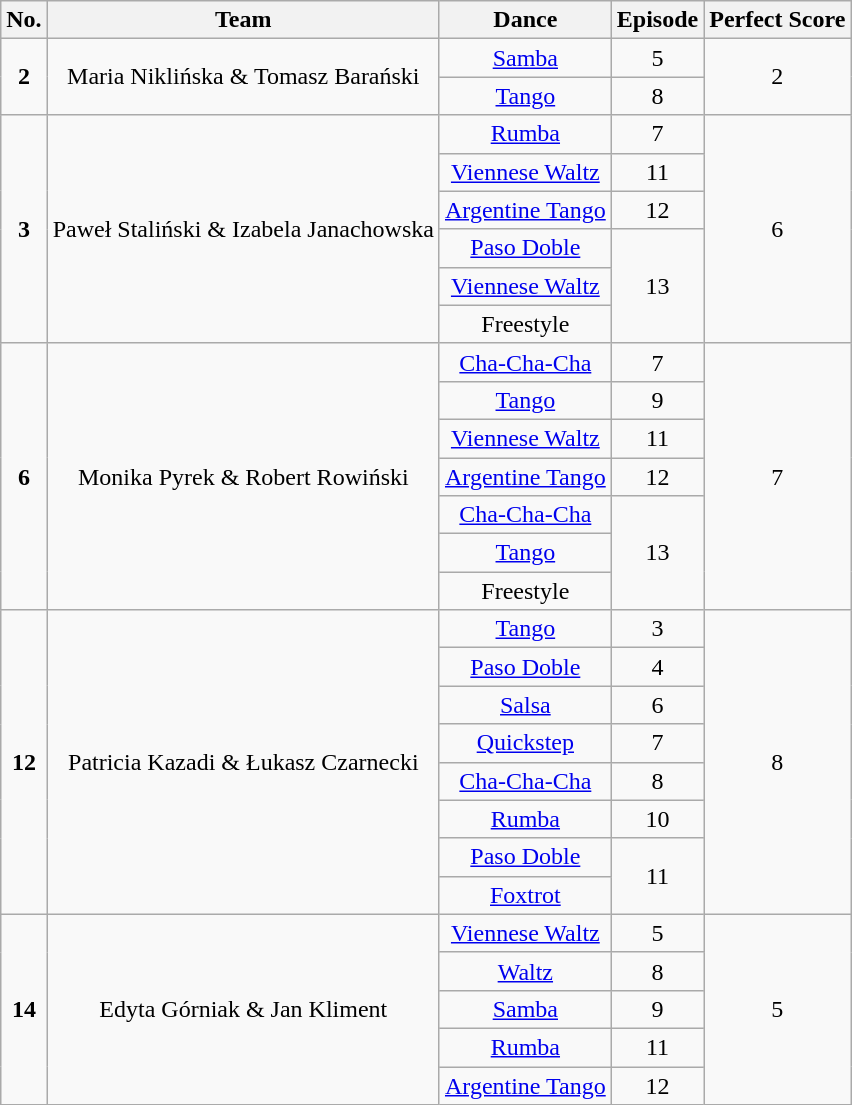<table class="wikitable" style="text-align:center">
<tr>
<th>No.</th>
<th>Team</th>
<th>Dance</th>
<th>Episode</th>
<th>Perfect Score</th>
</tr>
<tr>
<td rowspan=2><strong>2</strong></td>
<td rowspan=2>Maria Niklińska & Tomasz Barański</td>
<td><a href='#'>Samba</a></td>
<td>5</td>
<td rowspan=2>2</td>
</tr>
<tr>
<td><a href='#'>Tango</a></td>
<td>8</td>
</tr>
<tr>
<td rowspan=6><strong>3</strong></td>
<td rowspan=6>Paweł Staliński & Izabela Janachowska</td>
<td><a href='#'>Rumba</a></td>
<td>7</td>
<td rowspan=6>6</td>
</tr>
<tr>
<td><a href='#'>Viennese Waltz</a></td>
<td>11</td>
</tr>
<tr>
<td><a href='#'>Argentine Tango</a></td>
<td>12</td>
</tr>
<tr>
<td><a href='#'>Paso Doble</a></td>
<td rowspan=3>13</td>
</tr>
<tr>
<td><a href='#'>Viennese Waltz</a></td>
</tr>
<tr>
<td>Freestyle</td>
</tr>
<tr>
<td rowspan=7><strong>6</strong></td>
<td rowspan=7>Monika Pyrek & Robert Rowiński</td>
<td><a href='#'>Cha-Cha-Cha</a></td>
<td>7</td>
<td rowspan=7>7</td>
</tr>
<tr>
<td><a href='#'>Tango</a></td>
<td>9</td>
</tr>
<tr>
<td><a href='#'>Viennese Waltz</a></td>
<td>11</td>
</tr>
<tr>
<td><a href='#'>Argentine Tango</a></td>
<td>12</td>
</tr>
<tr>
<td><a href='#'>Cha-Cha-Cha</a></td>
<td rowspan=3>13</td>
</tr>
<tr>
<td><a href='#'>Tango</a></td>
</tr>
<tr>
<td>Freestyle</td>
</tr>
<tr>
<td rowspan=8><strong>12</strong></td>
<td rowspan=8>Patricia Kazadi & Łukasz Czarnecki</td>
<td><a href='#'>Tango</a></td>
<td>3</td>
<td rowspan=8>8</td>
</tr>
<tr>
<td><a href='#'>Paso Doble</a></td>
<td>4</td>
</tr>
<tr>
<td><a href='#'>Salsa</a></td>
<td>6</td>
</tr>
<tr>
<td><a href='#'>Quickstep</a></td>
<td>7</td>
</tr>
<tr>
<td><a href='#'>Cha-Cha-Cha</a></td>
<td>8</td>
</tr>
<tr>
<td><a href='#'>Rumba</a></td>
<td>10</td>
</tr>
<tr>
<td><a href='#'>Paso Doble</a></td>
<td rowspan=2>11</td>
</tr>
<tr>
<td><a href='#'>Foxtrot</a></td>
</tr>
<tr>
<td rowspan=5><strong>14</strong></td>
<td rowspan=5>Edyta Górniak & Jan Kliment</td>
<td><a href='#'>Viennese Waltz</a></td>
<td>5</td>
<td rowspan=5>5</td>
</tr>
<tr>
<td><a href='#'>Waltz</a></td>
<td>8</td>
</tr>
<tr>
<td><a href='#'>Samba</a></td>
<td>9</td>
</tr>
<tr>
<td><a href='#'>Rumba</a></td>
<td>11</td>
</tr>
<tr>
<td><a href='#'>Argentine Tango</a></td>
<td>12</td>
</tr>
</table>
